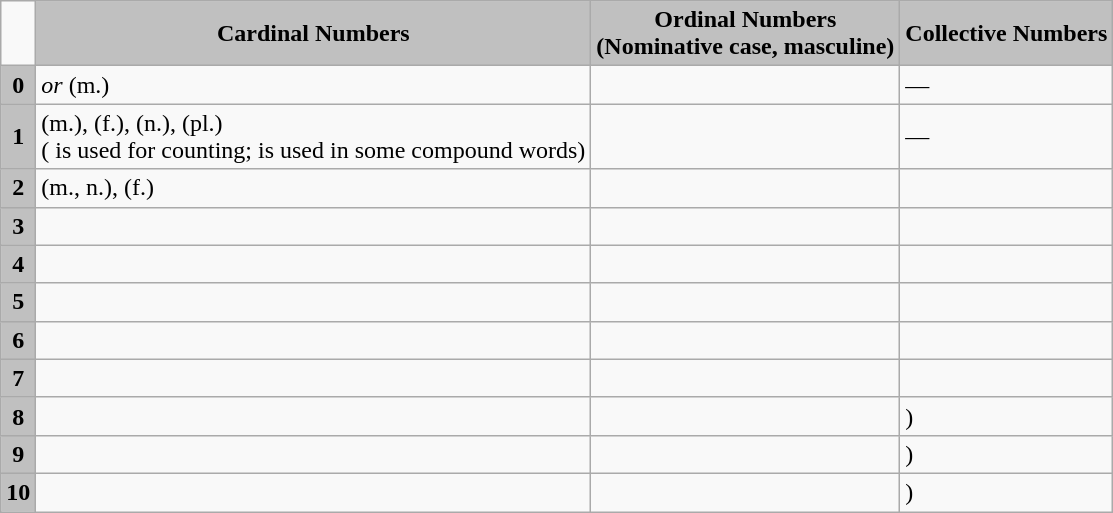<table class="wikitable">
<tr>
<td></td>
<th style="background:#C0C0C0">Cardinal Numbers</th>
<th style="background:#C0C0C0">Ordinal Numbers<br>(Nominative case, masculine)</th>
<th style="background:#C0C0C0">Collective Numbers</th>
</tr>
<tr>
<th style="background:#C0C0C0">0</th>
<td> <em>or</em>  (m.)</td>
<td></td>
<td>—</td>
</tr>
<tr>
<th style="background:#C0C0C0">1</th>
<td> (m.),  (f.),  (n.),  (pl.)<br>( is used for counting;  is used in some compound words)</td>
<td></td>
<td>—</td>
</tr>
<tr>
<th style="background:#C0C0C0">2</th>
<td> (m., n.),  (f.)</td>
<td></td>
<td></td>
</tr>
<tr>
<th style="background:#C0C0C0">3</th>
<td></td>
<td></td>
<td></td>
</tr>
<tr>
<th style="background:#C0C0C0">4</th>
<td></td>
<td></td>
<td></td>
</tr>
<tr>
<th style="background:#C0C0C0">5</th>
<td></td>
<td></td>
<td></td>
</tr>
<tr>
<th style="background:#C0C0C0">6</th>
<td></td>
<td></td>
<td></td>
</tr>
<tr>
<th style="background:#C0C0C0">7</th>
<td></td>
<td></td>
<td></td>
</tr>
<tr>
<th style="background:#C0C0C0">8</th>
<td></td>
<td></td>
<td>)</td>
</tr>
<tr>
<th style="background:#C0C0C0">9</th>
<td></td>
<td></td>
<td>)</td>
</tr>
<tr>
<th style="background:#C0C0C0">10</th>
<td></td>
<td></td>
<td>)</td>
</tr>
</table>
